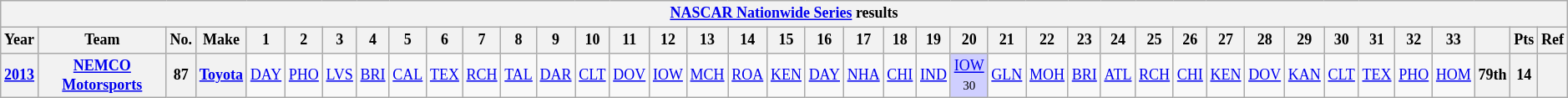<table class="wikitable" style="text-align:center; font-size:75%">
<tr>
<th colspan=40><a href='#'>NASCAR Nationwide Series</a> results</th>
</tr>
<tr>
<th>Year</th>
<th>Team</th>
<th>No.</th>
<th>Make</th>
<th>1</th>
<th>2</th>
<th>3</th>
<th>4</th>
<th>5</th>
<th>6</th>
<th>7</th>
<th>8</th>
<th>9</th>
<th>10</th>
<th>11</th>
<th>12</th>
<th>13</th>
<th>14</th>
<th>15</th>
<th>16</th>
<th>17</th>
<th>18</th>
<th>19</th>
<th>20</th>
<th>21</th>
<th>22</th>
<th>23</th>
<th>24</th>
<th>25</th>
<th>26</th>
<th>27</th>
<th>28</th>
<th>29</th>
<th>30</th>
<th>31</th>
<th>32</th>
<th>33</th>
<th></th>
<th>Pts</th>
<th>Ref</th>
</tr>
<tr>
<th><a href='#'>2013</a></th>
<th><a href='#'>NEMCO Motorsports</a></th>
<th>87</th>
<th><a href='#'>Toyota</a></th>
<td><a href='#'>DAY</a></td>
<td><a href='#'>PHO</a></td>
<td><a href='#'>LVS</a></td>
<td><a href='#'>BRI</a></td>
<td><a href='#'>CAL</a></td>
<td><a href='#'>TEX</a></td>
<td><a href='#'>RCH</a></td>
<td><a href='#'>TAL</a></td>
<td><a href='#'>DAR</a></td>
<td><a href='#'>CLT</a></td>
<td><a href='#'>DOV</a></td>
<td><a href='#'>IOW</a></td>
<td><a href='#'>MCH</a></td>
<td><a href='#'>ROA</a></td>
<td><a href='#'>KEN</a></td>
<td><a href='#'>DAY</a></td>
<td><a href='#'>NHA</a></td>
<td><a href='#'>CHI</a></td>
<td><a href='#'>IND</a></td>
<td style="background:#CFCFFF;"><a href='#'>IOW</a><br><small>30</small></td>
<td><a href='#'>GLN</a></td>
<td><a href='#'>MOH</a></td>
<td><a href='#'>BRI</a></td>
<td><a href='#'>ATL</a></td>
<td><a href='#'>RCH</a></td>
<td><a href='#'>CHI</a></td>
<td><a href='#'>KEN</a></td>
<td><a href='#'>DOV</a></td>
<td><a href='#'>KAN</a></td>
<td><a href='#'>CLT</a></td>
<td><a href='#'>TEX</a></td>
<td><a href='#'>PHO</a></td>
<td><a href='#'>HOM</a></td>
<th>79th</th>
<th>14</th>
<th></th>
</tr>
</table>
